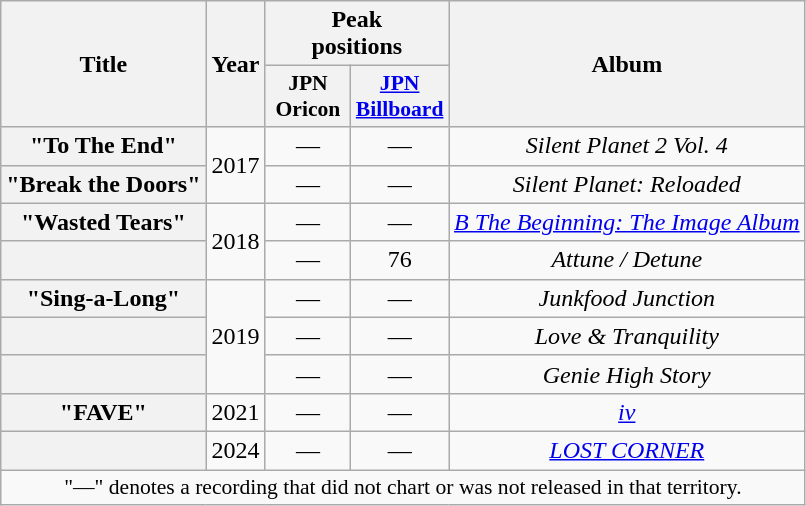<table class="wikitable plainrowheaders" style="text-align:center;" border="1">
<tr>
<th scope="col" rowspan="2">Title</th>
<th scope="col" rowspan="2">Year</th>
<th scope="col" colspan="2">Peak<br> positions</th>
<th scope="col" rowspan="2">Album</th>
</tr>
<tr>
<th scope="col" style="width:3.5em;font-size:90%;">JPN<br>Oricon<br></th>
<th scope="col" style="width:3.5em;font-size:90%;"><a href='#'>JPN<br>Billboard</a><br></th>
</tr>
<tr>
<th scope="row">"To The End" </th>
<td rowspan="2">2017</td>
<td>—</td>
<td>—</td>
<td><em>Silent Planet 2 Vol. 4</em></td>
</tr>
<tr>
<th scope="row">"Break the Doors" </th>
<td>—</td>
<td>—</td>
<td><em>Silent Planet: Reloaded</em></td>
</tr>
<tr>
<th scope="row">"Wasted Tears" </th>
<td rowspan="2">2018</td>
<td>—</td>
<td>—</td>
<td><em><a href='#'>B The Beginning: The Image Album</a></em></td>
</tr>
<tr>
<th scope="row"> </th>
<td>—</td>
<td>76</td>
<td><em>Attune / Detune</em></td>
</tr>
<tr>
<th scope="row">"Sing-a-Long" </th>
<td rowspan="3">2019</td>
<td>—</td>
<td>—</td>
<td><em>Junkfood Junction</em></td>
</tr>
<tr>
<th scope="row"> </th>
<td>—</td>
<td>—</td>
<td><em>Love & Tranquility</em></td>
</tr>
<tr>
<th scope="row"> </th>
<td>—</td>
<td>—</td>
<td><em>Genie High Story</em></td>
</tr>
<tr>
<th scope="row">"FAVE" </th>
<td rowspan="1">2021</td>
<td>—</td>
<td>—</td>
<td><em><a href='#'>iv</a></em></td>
</tr>
<tr>
<th scope="row"> </th>
<td rowspan="1">2024</td>
<td>—</td>
<td>—</td>
<td><em><a href='#'>LOST CORNER</a></em></td>
</tr>
<tr>
<td align="center" colspan="5" style="font-size:90%">"—" denotes a recording that did not chart or was not released in that territory.</td>
</tr>
</table>
